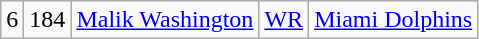<table class="wikitable" style="text-align:center">
<tr>
<td>6</td>
<td>184</td>
<td><a href='#'>Malik Washington</a></td>
<td><a href='#'>WR</a></td>
<td><a href='#'>Miami Dolphins</a></td>
</tr>
</table>
